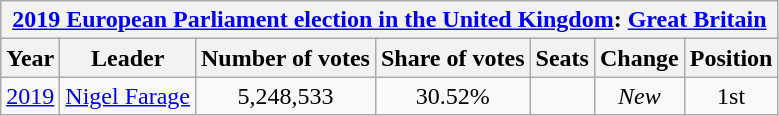<table class="wikitable" style="text-align:center">
<tr>
<th colspan="7"><a href='#'>2019 European Parliament election in the United Kingdom</a>: <a href='#'>Great Britain</a></th>
</tr>
<tr>
<th>Year</th>
<th>Leader</th>
<th>Number of votes</th>
<th>Share of votes</th>
<th>Seats</th>
<th>Change</th>
<th>Position</th>
</tr>
<tr>
<td><a href='#'>2019</a></td>
<td><a href='#'>Nigel Farage</a></td>
<td>5,248,533</td>
<td>30.52%</td>
<td></td>
<td><em>New</em></td>
<td>1st</td>
</tr>
</table>
